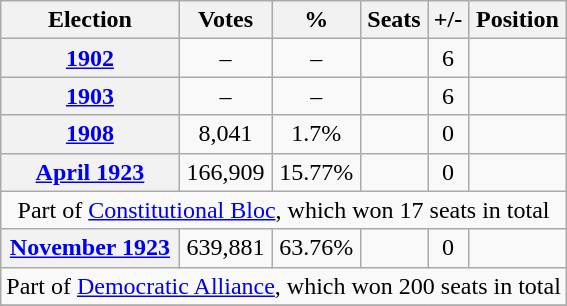<table class="wikitable" style="text-align:center">
<tr>
<th>Election</th>
<th>Votes</th>
<th>%</th>
<th>Seats</th>
<th>+/-</th>
<th>Position</th>
</tr>
<tr>
<th><a href='#'>1902</a></th>
<td>–</td>
<td>–</td>
<td></td>
<td> 6</td>
<td></td>
</tr>
<tr>
<th><a href='#'>1903</a></th>
<td>–</td>
<td>–</td>
<td></td>
<td> 6</td>
<td></td>
</tr>
<tr>
<th><a href='#'>1908</a></th>
<td>8,041</td>
<td>1.7%</td>
<td></td>
<td> 0</td>
<td></td>
</tr>
<tr>
<th><a href='#'>April 1923</a></th>
<td>166,909</td>
<td>15.77%</td>
<td></td>
<td> 0</td>
<td></td>
</tr>
<tr>
<td colspan=7>Part of <a href='#'>Constitutional Bloc</a>, which won 17 seats in total</td>
</tr>
<tr>
<th><a href='#'>November 1923</a></th>
<td>639,881</td>
<td>63.76%</td>
<td></td>
<td> 0</td>
<td></td>
</tr>
<tr>
<td colspan=7>Part of <a href='#'>Democratic Alliance</a>, which won 200 seats in total</td>
</tr>
<tr>
</tr>
</table>
